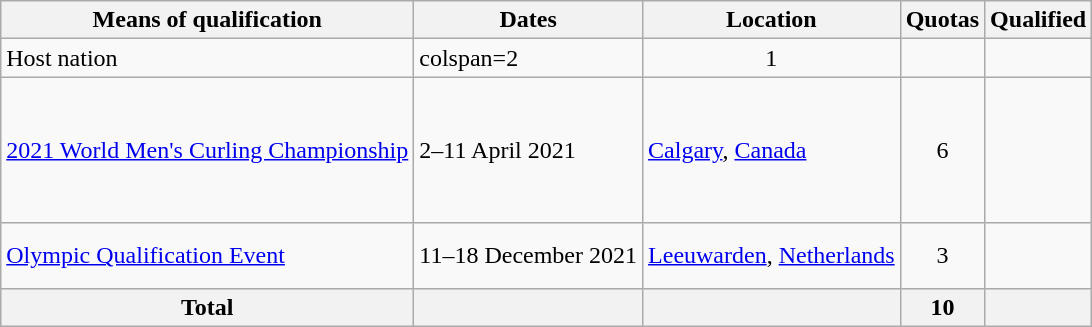<table class="wikitable">
<tr>
<th>Means of qualification</th>
<th>Dates</th>
<th>Location</th>
<th>Quotas</th>
<th>Qualified</th>
</tr>
<tr>
<td>Host nation</td>
<td>colspan=2 </td>
<td align=center>1</td>
<td></td>
</tr>
<tr>
<td><a href='#'>2021 World Men's Curling Championship</a></td>
<td>2–11 April 2021</td>
<td> <a href='#'>Calgary</a>, <a href='#'>Canada</a></td>
<td align=center>6</td>
<td><br><br><br><br><br></td>
</tr>
<tr>
<td><a href='#'>Olympic Qualification Event</a></td>
<td>11–18 December 2021</td>
<td> <a href='#'>Leeuwarden</a>, <a href='#'>Netherlands</a></td>
<td align=center>3</td>
<td><br><br></td>
</tr>
<tr>
<th>Total</th>
<th></th>
<th></th>
<th>10</th>
<th></th>
</tr>
</table>
